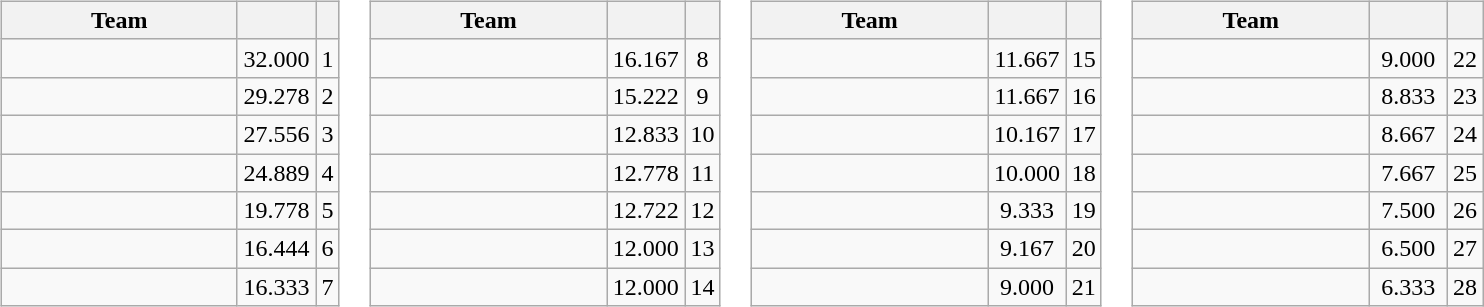<table>
<tr valign=top>
<td><br><table class="wikitable" style="text-align: center;">
<tr>
<th width=150>Team</th>
<th width=45></th>
<th></th>
</tr>
<tr>
<td align=left></td>
<td>32.000</td>
<td>1</td>
</tr>
<tr>
<td align=left></td>
<td>29.278</td>
<td>2</td>
</tr>
<tr>
<td align=left></td>
<td>27.556</td>
<td>3</td>
</tr>
<tr>
<td align=left></td>
<td>24.889</td>
<td>4</td>
</tr>
<tr>
<td align=left></td>
<td>19.778</td>
<td>5</td>
</tr>
<tr>
<td align=left></td>
<td>16.444</td>
<td>6</td>
</tr>
<tr>
<td align=left></td>
<td>16.333</td>
<td>7</td>
</tr>
</table>
</td>
<td><br><table class="wikitable" style="text-align: center;">
<tr>
<th width=150>Team</th>
<th width=45></th>
<th></th>
</tr>
<tr>
<td align=left></td>
<td>16.167</td>
<td>8</td>
</tr>
<tr>
<td align=left></td>
<td>15.222</td>
<td>9</td>
</tr>
<tr>
<td align=left></td>
<td>12.833</td>
<td>10</td>
</tr>
<tr>
<td align=left></td>
<td>12.778</td>
<td>11</td>
</tr>
<tr>
<td align=left></td>
<td>12.722</td>
<td>12</td>
</tr>
<tr>
<td align=left></td>
<td>12.000</td>
<td>13</td>
</tr>
<tr>
<td align=left></td>
<td>12.000</td>
<td>14</td>
</tr>
</table>
</td>
<td><br><table class="wikitable" style="text-align: center;">
<tr>
<th width=150>Team</th>
<th width=45></th>
<th></th>
</tr>
<tr>
<td align=left></td>
<td>11.667</td>
<td>15</td>
</tr>
<tr>
<td align=left></td>
<td>11.667</td>
<td>16</td>
</tr>
<tr>
<td align=left></td>
<td>10.167</td>
<td>17</td>
</tr>
<tr>
<td align=left></td>
<td>10.000</td>
<td>18</td>
</tr>
<tr>
<td align=left></td>
<td>9.333</td>
<td>19</td>
</tr>
<tr>
<td align=left></td>
<td>9.167</td>
<td>20</td>
</tr>
<tr>
<td align=left></td>
<td>9.000</td>
<td>21</td>
</tr>
</table>
</td>
<td><br><table class="wikitable" style="text-align: center;">
<tr>
<th width=150>Team</th>
<th width=45></th>
<th></th>
</tr>
<tr>
<td align=left></td>
<td>9.000</td>
<td>22</td>
</tr>
<tr>
<td align=left></td>
<td>8.833</td>
<td>23</td>
</tr>
<tr>
<td align=left></td>
<td>8.667</td>
<td>24</td>
</tr>
<tr>
<td align=left></td>
<td>7.667</td>
<td>25</td>
</tr>
<tr>
<td align=left></td>
<td>7.500</td>
<td>26</td>
</tr>
<tr>
<td align=left></td>
<td>6.500</td>
<td>27</td>
</tr>
<tr>
<td align=left></td>
<td>6.333</td>
<td>28</td>
</tr>
</table>
</td>
</tr>
</table>
